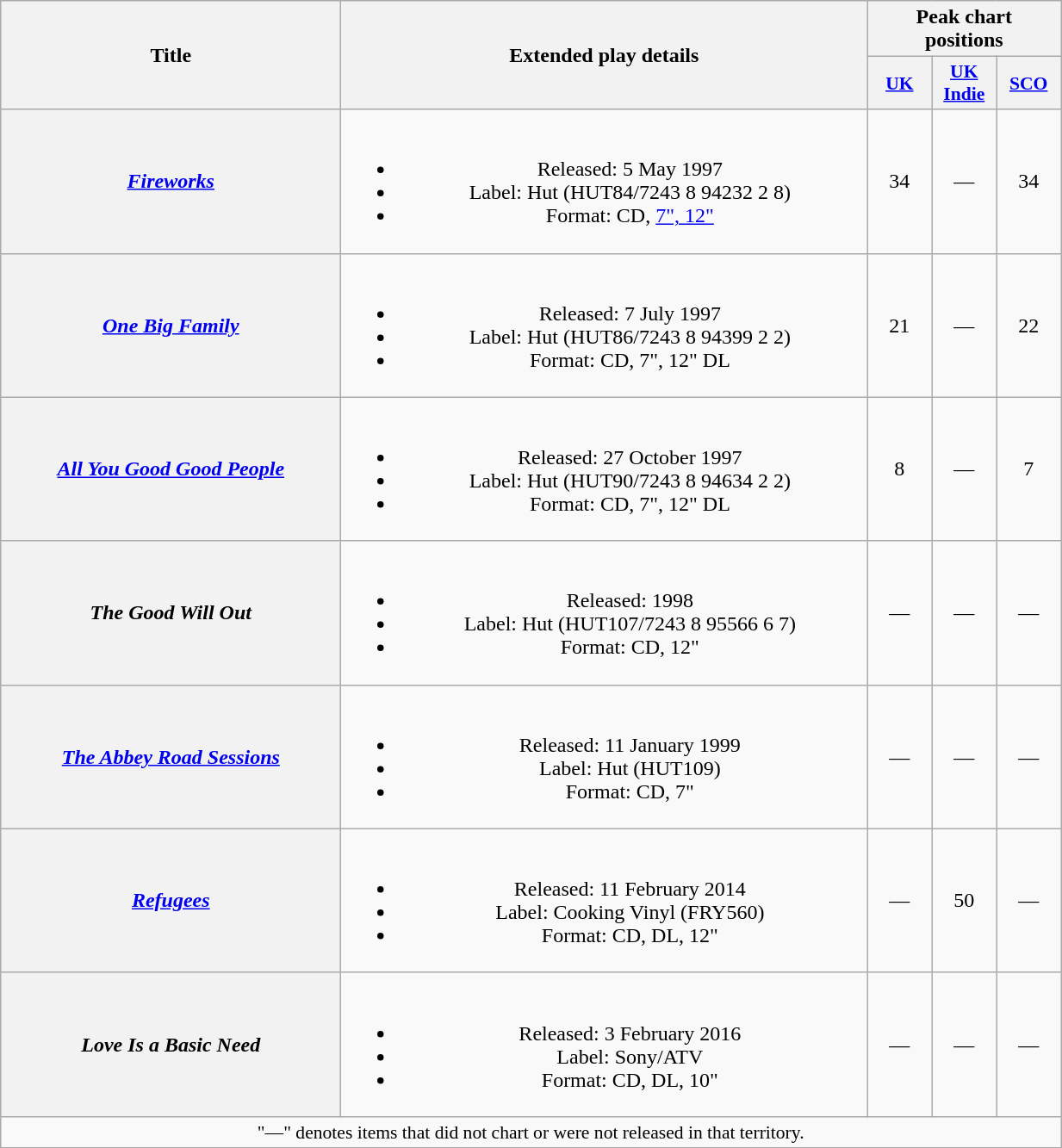<table class="wikitable plainrowheaders" style="text-align:center;">
<tr>
<th scope="col" rowspan="2" style="width:16em;">Title</th>
<th scope="col" rowspan="2" style="width:25em;">Extended play details</th>
<th scope="col" colspan="3">Peak chart<br>positions</th>
</tr>
<tr>
<th style="width:3em;font-size:90%;"><a href='#'>UK</a><br></th>
<th style="width:3em;font-size:90%;"><a href='#'>UK<br>Indie</a><br></th>
<th style="width:3em;font-size:90%;"><a href='#'>SCO</a><br></th>
</tr>
<tr>
<th scope="row"><em><a href='#'>Fireworks</a></em></th>
<td><br><ul><li>Released: 5 May 1997</li><li>Label: Hut (HUT84/7243 8 94232 2 8)</li><li>Format: CD, <a href='#'>7", 12"</a></li></ul></td>
<td>34</td>
<td>—</td>
<td>34</td>
</tr>
<tr>
<th scope="row"><em><a href='#'>One Big Family</a></em></th>
<td><br><ul><li>Released: 7 July 1997</li><li>Label: Hut (HUT86/7243 8 94399 2 2)</li><li>Format: CD, 7", 12" DL</li></ul></td>
<td>21</td>
<td>—</td>
<td>22</td>
</tr>
<tr>
<th scope="row"><em><a href='#'>All You Good Good People</a></em></th>
<td><br><ul><li>Released: 27 October 1997</li><li>Label: Hut (HUT90/7243 8 94634 2 2)</li><li>Format: CD, 7", 12" DL</li></ul></td>
<td>8</td>
<td>—</td>
<td>7</td>
</tr>
<tr>
<th scope="row"><em>The Good Will Out</em></th>
<td><br><ul><li>Released: 1998</li><li>Label: Hut (HUT107/7243 8 95566 6 7)</li><li>Format: CD, 12"</li></ul></td>
<td>—</td>
<td>—</td>
<td>—</td>
</tr>
<tr>
<th scope="row"><em><a href='#'>The Abbey Road Sessions</a></em></th>
<td><br><ul><li>Released: 11 January 1999</li><li>Label: Hut (HUT109)</li><li>Format: CD, 7"</li></ul></td>
<td>—</td>
<td>—</td>
<td>—</td>
</tr>
<tr>
<th scope="row"><em><a href='#'>Refugees</a></em></th>
<td><br><ul><li>Released: 11 February 2014</li><li>Label:  Cooking Vinyl (FRY560)</li><li>Format: CD, DL, 12"</li></ul></td>
<td>—</td>
<td>50</td>
<td>—</td>
</tr>
<tr>
<th scope="row"><em>Love Is a Basic Need</em></th>
<td><br><ul><li>Released: 3 February 2016</li><li>Label: Sony/ATV</li><li>Format: CD, DL, 10"</li></ul></td>
<td>—</td>
<td>—</td>
<td>—</td>
</tr>
<tr>
<td align="center" colspan="15" style="font-size:90%">"—" denotes items that did not chart or were not released in that territory.</td>
</tr>
<tr>
</tr>
</table>
